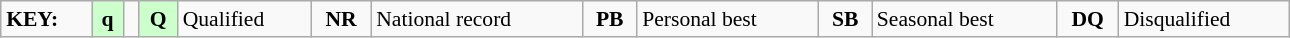<table class="wikitable" style="margin:0.5em auto; font-size:90%;position:relative;" width=68%>
<tr>
<td><strong>KEY:</strong></td>
<td bgcolor=ccffcc align=center><strong>q</strong></td>
<td></td>
<td bgcolor=ccffcc align=center><strong>Q</strong></td>
<td>Qualified</td>
<td align=center><strong>NR</strong></td>
<td>National record</td>
<td align=center><strong>PB</strong></td>
<td>Personal best</td>
<td align=center><strong>SB</strong></td>
<td>Seasonal best</td>
<td align=center><strong>DQ</strong></td>
<td>Disqualified</td>
</tr>
</table>
